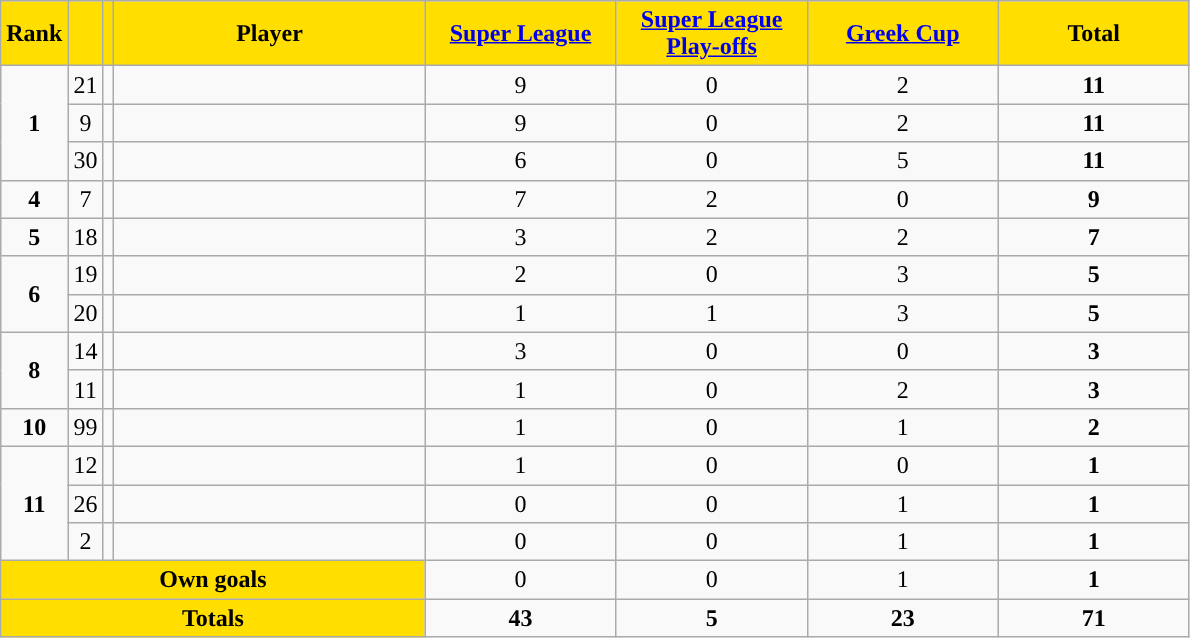<table class="wikitable sortable" style="text-align:center">
<tr>
<th style="background:#FFDE00">Rank</th>
<th style="background:#FFDE00"></th>
<th style="background:#FFDE00"></th>
<th width=200 style="background:#FFDE00">Player</th>
<th width=120 style="background:#FFDE00"><a href='#'>Super League</a></th>
<th width=120 style="background:#FFDE00"><a href='#'>Super League Play-offs</a></th>
<th width=120 style="background:#FFDE00"><a href='#'>Greek Cup</a></th>
<th width=120 style="background:#FFDE00">Total</th>
</tr>
<tr>
<td rowspan=3><strong>1</strong></td>
<td>21</td>
<td></td>
<td align=left></td>
<td>9</td>
<td>0</td>
<td>2</td>
<td><strong>11</strong></td>
</tr>
<tr>
<td>9</td>
<td></td>
<td align=left></td>
<td>9</td>
<td>0</td>
<td>2</td>
<td><strong>11</strong></td>
</tr>
<tr>
<td>30</td>
<td></td>
<td align=left></td>
<td>6</td>
<td>0</td>
<td>5</td>
<td><strong>11</strong></td>
</tr>
<tr>
<td><strong>4</strong></td>
<td>7</td>
<td></td>
<td align=left></td>
<td>7</td>
<td>2</td>
<td>0</td>
<td><strong>9</strong></td>
</tr>
<tr>
<td><strong>5</strong></td>
<td>18</td>
<td></td>
<td align=left></td>
<td>3</td>
<td>2</td>
<td>2</td>
<td><strong>7</strong></td>
</tr>
<tr>
<td rowspan=2><strong>6</strong></td>
<td>19</td>
<td></td>
<td align=left></td>
<td>2</td>
<td>0</td>
<td>3</td>
<td><strong>5</strong></td>
</tr>
<tr>
<td>20</td>
<td></td>
<td align=left></td>
<td>1</td>
<td>1</td>
<td>3</td>
<td><strong>5</strong></td>
</tr>
<tr>
<td rowspan=2><strong>8</strong></td>
<td>14</td>
<td></td>
<td align=left></td>
<td>3</td>
<td>0</td>
<td>0</td>
<td><strong>3</strong></td>
</tr>
<tr>
<td>11</td>
<td></td>
<td align=left></td>
<td>1</td>
<td>0</td>
<td>2</td>
<td><strong>3</strong></td>
</tr>
<tr>
<td><strong>10</strong></td>
<td>99</td>
<td></td>
<td align=left></td>
<td>1</td>
<td>0</td>
<td>1</td>
<td><strong>2</strong></td>
</tr>
<tr>
<td rowspan=3><strong>11</strong></td>
<td>12</td>
<td></td>
<td align=left></td>
<td>1</td>
<td>0</td>
<td>0</td>
<td><strong>1</strong></td>
</tr>
<tr>
<td>26</td>
<td></td>
<td align=left></td>
<td>0</td>
<td>0</td>
<td>1</td>
<td><strong>1</strong></td>
</tr>
<tr>
<td>2</td>
<td></td>
<td align=left></td>
<td>0</td>
<td>0</td>
<td>1</td>
<td><strong>1</strong></td>
</tr>
<tr class="sortbottom">
<td colspan=4 style="background:#FFDE00"><strong>Own goals</strong></td>
<td>0</td>
<td>0</td>
<td>1</td>
<td><strong>1</strong></td>
</tr>
<tr class="sortbottom">
<th colspan=4 style="background:#FFDE00"><strong>Totals</strong></th>
<td><strong>43</strong></td>
<td><strong> 5</strong></td>
<td><strong>23</strong></td>
<td><strong>71</strong></td>
</tr>
</table>
